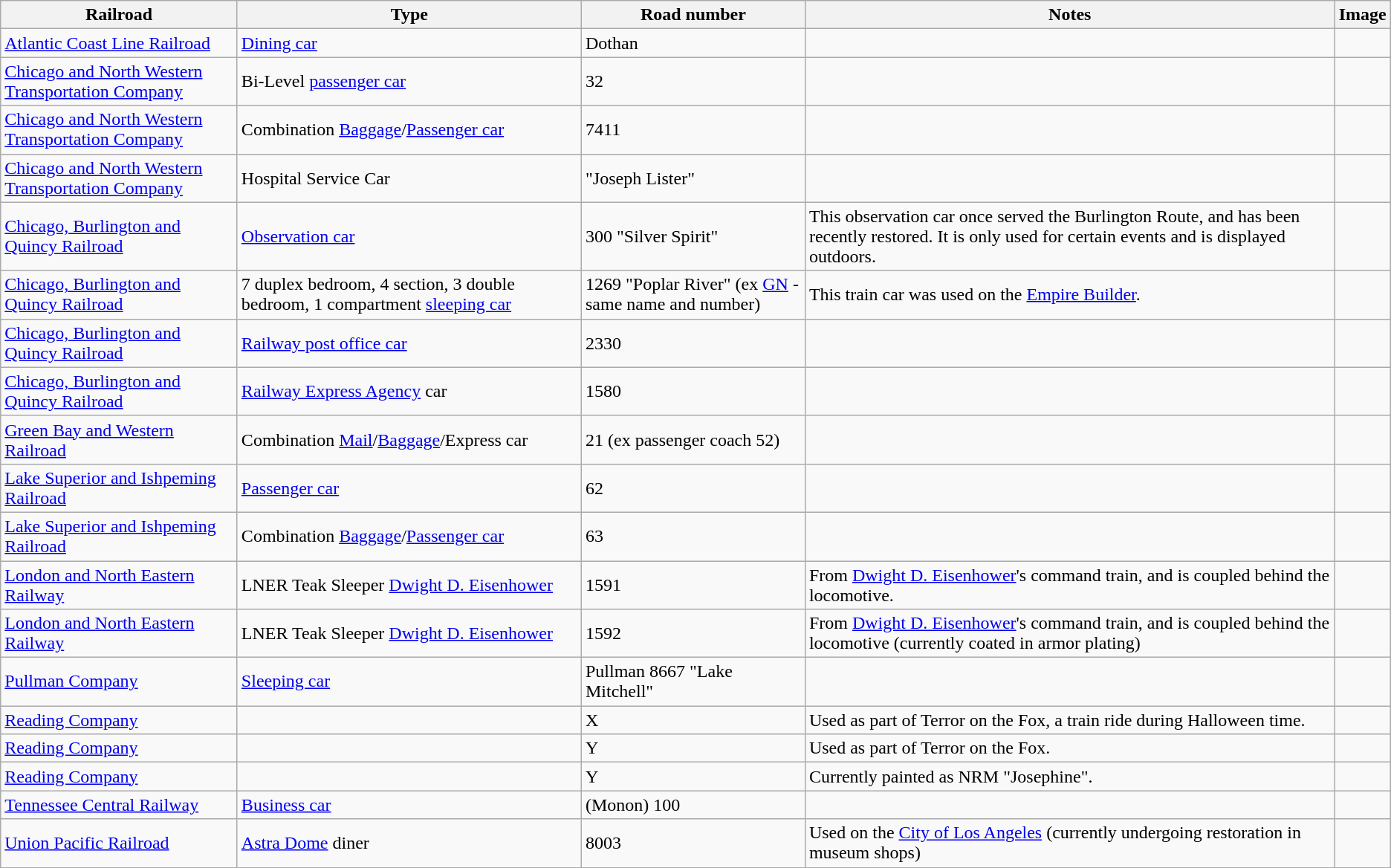<table class="wikitable">
<tr>
<th>Railroad</th>
<th>Type</th>
<th>Road number</th>
<th>Notes</th>
<th>Image</th>
</tr>
<tr>
<td><a href='#'>Atlantic Coast Line Railroad</a></td>
<td><a href='#'>Dining car</a></td>
<td>Dothan</td>
<td></td>
<td></td>
</tr>
<tr>
<td><a href='#'>Chicago and North Western Transportation Company</a></td>
<td>Bi-Level <a href='#'>passenger car</a></td>
<td>32</td>
<td></td>
<td></td>
</tr>
<tr>
<td><a href='#'>Chicago and North Western Transportation Company</a></td>
<td>Combination <a href='#'>Baggage</a>/<a href='#'>Passenger car</a></td>
<td>7411</td>
<td></td>
<td></td>
</tr>
<tr>
<td><a href='#'>Chicago and North Western Transportation Company</a></td>
<td>Hospital Service Car</td>
<td>"Joseph Lister"</td>
<td></td>
<td></td>
</tr>
<tr>
<td><a href='#'>Chicago, Burlington and Quincy Railroad</a></td>
<td><a href='#'>Observation car</a></td>
<td>300 "Silver Spirit"</td>
<td>This observation car once served the Burlington Route, and has been recently restored. It is only used for certain events and is displayed outdoors.</td>
<td></td>
</tr>
<tr>
<td><a href='#'>Chicago, Burlington and Quincy Railroad</a></td>
<td>7 duplex bedroom, 4 section, 3 double bedroom, 1 compartment <a href='#'>sleeping car</a></td>
<td>1269 "Poplar River" (ex <a href='#'>GN</a> - same name and number)</td>
<td>This train car was used on the <a href='#'>Empire Builder</a>.</td>
<td></td>
</tr>
<tr>
<td><a href='#'>Chicago, Burlington and Quincy Railroad</a></td>
<td><a href='#'>Railway post office car</a></td>
<td>2330</td>
<td></td>
<td></td>
</tr>
<tr>
<td><a href='#'>Chicago, Burlington and Quincy Railroad</a></td>
<td><a href='#'>Railway Express Agency</a> car</td>
<td>1580</td>
<td></td>
<td></td>
</tr>
<tr>
<td><a href='#'>Green Bay and Western Railroad</a></td>
<td>Combination <a href='#'>Mail</a>/<a href='#'>Baggage</a>/Express car</td>
<td>21 (ex passenger coach 52)</td>
<td></td>
<td></td>
</tr>
<tr>
<td><a href='#'>Lake Superior and Ishpeming Railroad</a></td>
<td><a href='#'>Passenger car</a></td>
<td>62</td>
<td></td>
<td></td>
</tr>
<tr>
<td><a href='#'>Lake Superior and Ishpeming Railroad</a></td>
<td>Combination <a href='#'>Baggage</a>/<a href='#'>Passenger car</a></td>
<td>63</td>
<td></td>
<td></td>
</tr>
<tr>
<td><a href='#'>London and North Eastern Railway</a></td>
<td>LNER Teak Sleeper <a href='#'>Dwight D. Eisenhower</a></td>
<td>1591</td>
<td>From <a href='#'>Dwight D. Eisenhower</a>'s command train, and is coupled behind the locomotive.</td>
<td></td>
</tr>
<tr>
<td><a href='#'>London and North Eastern Railway</a></td>
<td>LNER Teak Sleeper <a href='#'>Dwight D. Eisenhower</a></td>
<td>1592</td>
<td>From <a href='#'>Dwight D. Eisenhower</a>'s command train, and is coupled behind the locomotive (currently coated in armor plating)</td>
<td></td>
</tr>
<tr>
<td><a href='#'>Pullman Company</a></td>
<td><a href='#'>Sleeping car</a></td>
<td>Pullman 8667 "Lake Mitchell"</td>
<td></td>
<td></td>
</tr>
<tr>
<td><a href='#'>Reading Company</a></td>
<td></td>
<td>X</td>
<td>Used as part of Terror on the Fox, a train ride during Halloween time.</td>
<td></td>
</tr>
<tr>
<td><a href='#'>Reading Company</a></td>
<td></td>
<td>Y</td>
<td>Used as part of Terror on the Fox.</td>
<td></td>
</tr>
<tr>
<td><a href='#'>Reading Company</a></td>
<td></td>
<td>Y</td>
<td>Currently painted as NRM "Josephine".</td>
<td></td>
</tr>
<tr>
<td><a href='#'>Tennessee Central Railway</a></td>
<td><a href='#'>Business car</a></td>
<td>(Monon) 100</td>
<td></td>
<td></td>
</tr>
<tr>
<td><a href='#'>Union Pacific Railroad</a></td>
<td><a href='#'>Astra Dome</a> diner</td>
<td>8003</td>
<td>Used on the <a href='#'>City of Los Angeles</a>  (currently undergoing restoration in museum shops)</td>
<td></td>
</tr>
</table>
